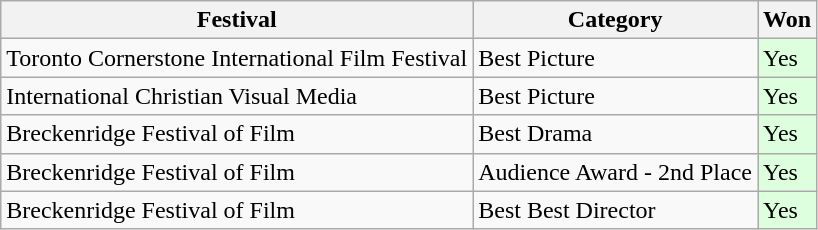<table class="wikitable">
<tr>
<th>Festival</th>
<th>Category</th>
<th>Won</th>
</tr>
<tr>
<td>Toronto Cornerstone International Film Festival</td>
<td>Best Picture</td>
<td style="background:#dfd;">Yes</td>
</tr>
<tr>
<td>International Christian Visual Media</td>
<td>Best Picture</td>
<td style="background:#dfd;">Yes</td>
</tr>
<tr>
<td>Breckenridge Festival of Film</td>
<td>Best Drama</td>
<td style="background:#dfd;">Yes</td>
</tr>
<tr>
<td>Breckenridge Festival of Film</td>
<td>Audience Award - 2nd Place</td>
<td style="background:#dfd;">Yes</td>
</tr>
<tr>
<td>Breckenridge Festival of Film</td>
<td>Best Best Director</td>
<td style="background:#dfd;">Yes</td>
</tr>
</table>
